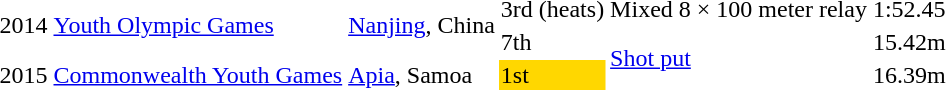<table>
<tr>
<td rowspan="2">2014</td>
<td rowspan="2"><a href='#'>Youth Olympic Games</a></td>
<td rowspan="2"><a href='#'>Nanjing</a>, China</td>
<td>3rd (heats)</td>
<td>Mixed 8 × 100 meter relay</td>
<td>1:52.45</td>
</tr>
<tr>
<td>7th</td>
<td rowspan="2"><a href='#'>Shot put</a></td>
<td data-sort-value="021.73">15.42m</td>
</tr>
<tr>
<td>2015</td>
<td><a href='#'>Commonwealth Youth Games</a></td>
<td><a href='#'>Apia</a>, Samoa</td>
<td style="background:gold;">1st</td>
<td data-sort-value="021.73">16.39m </td>
</tr>
<tr>
</tr>
</table>
